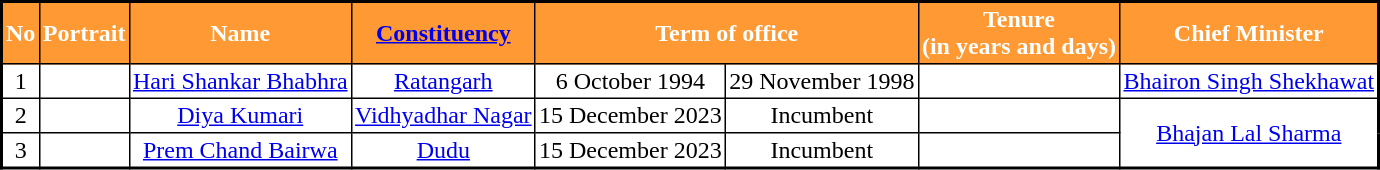<table class="sortable" cellspacing="0" cellpadding="2" border="1" style="border-collapse: collapse; border: 2px #000000 solid; font-size: x-big; width=">
<tr>
<th style="background-color:#FF9933; color:white">No</th>
<th style="background-color:#FF9933; color:white">Portrait</th>
<th style="background-color:#FF9933; color:white">Name</th>
<th style="background-color:#FF9933; color:white"><a href='#'>Constituency</a></th>
<th colspan="2" style="background-color:#FF9933; color:white">Term of office</th>
<th style="background-color:#FF9933; color:white">Tenure<br>(in years and days)</th>
<th style="background-color:#FF9933; color:white">Chief Minister</th>
</tr>
<tr style="text-align:center;">
<td>1</td>
<td></td>
<td><a href='#'>Hari Shankar Bhabhra</a></td>
<td><a href='#'>Ratangarh</a></td>
<td>6 October 1994</td>
<td>29 November 1998</td>
<td></td>
<td><a href='#'>Bhairon Singh Shekhawat</a></td>
</tr>
<tr style="text-align:center;">
<td>2</td>
<td></td>
<td><a href='#'>Diya Kumari</a></td>
<td><a href='#'>Vidhyadhar Nagar</a></td>
<td>15 December 2023</td>
<td>Incumbent</td>
<td></td>
<td rowspan="2"><a href='#'>Bhajan Lal Sharma</a></td>
</tr>
<tr style="text-align:center;">
<td>3</td>
<td></td>
<td><a href='#'>Prem Chand Bairwa</a></td>
<td><a href='#'>Dudu</a></td>
<td>15 December 2023</td>
<td>Incumbent</td>
<td></td>
</tr>
</table>
